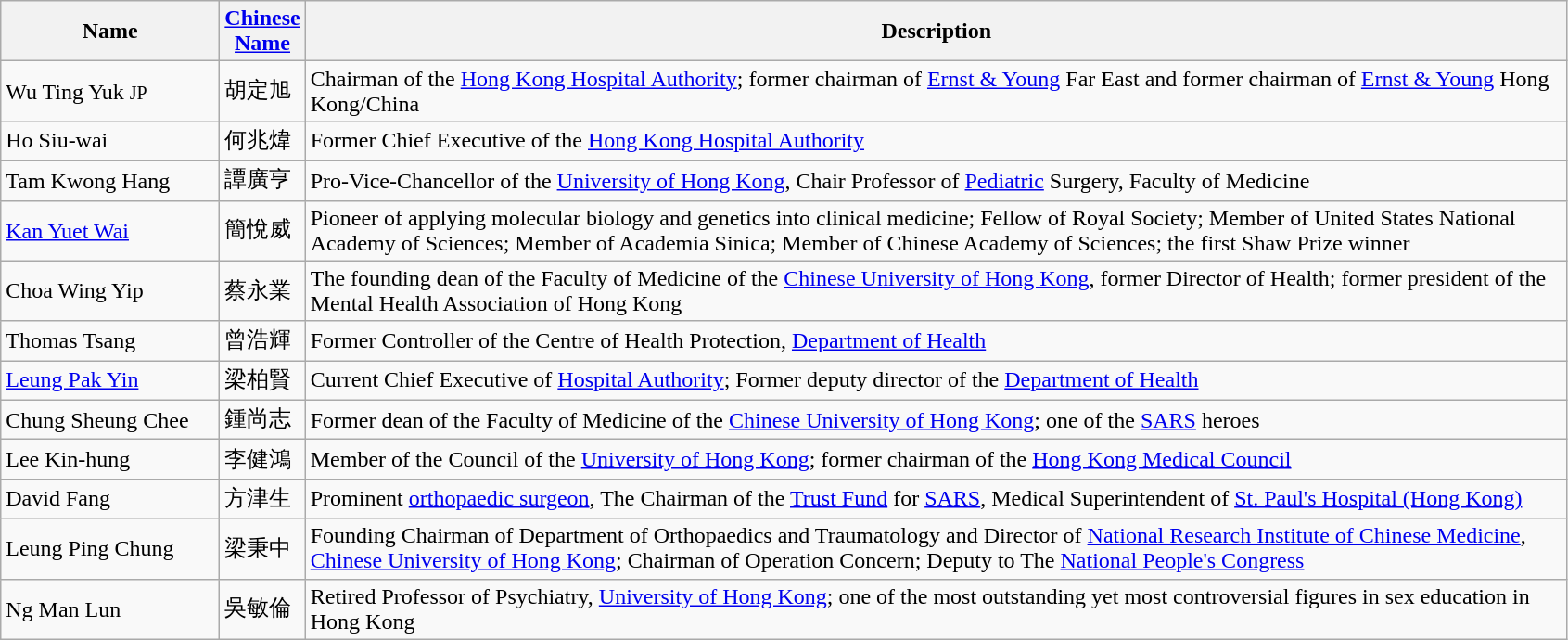<table class="wikitable">
<tr>
<th scope="col" style="width: 150px;">Name</th>
<th scope="col" style="width: 50px;"><a href='#'>Chinese Name</a></th>
<th scope="col" style="width: 900px;">Description</th>
</tr>
<tr>
<td>Wu Ting Yuk <small>JP</small></td>
<td>胡定旭</td>
<td>Chairman of the <a href='#'>Hong Kong Hospital Authority</a>; former chairman of <a href='#'>Ernst & Young</a> Far East and former chairman of <a href='#'>Ernst & Young</a> Hong Kong/China</td>
</tr>
<tr>
<td>Ho Siu-wai</td>
<td>何兆煒</td>
<td>Former Chief Executive of the <a href='#'>Hong Kong Hospital Authority</a></td>
</tr>
<tr>
<td>Tam Kwong Hang</td>
<td>譚廣亨</td>
<td>Pro-Vice-Chancellor of the <a href='#'>University of Hong Kong</a>, Chair Professor of <a href='#'>Pediatric</a> Surgery, Faculty of Medicine</td>
</tr>
<tr>
<td><a href='#'>Kan Yuet Wai</a></td>
<td>簡悅威</td>
<td>Pioneer of applying molecular biology and genetics into clinical medicine; Fellow of Royal Society; Member of United States National Academy of Sciences; Member of Academia Sinica; Member of Chinese Academy of Sciences; the first Shaw Prize winner</td>
</tr>
<tr>
<td>Choa Wing Yip</td>
<td>蔡永業</td>
<td>The founding dean of the Faculty of Medicine of the <a href='#'>Chinese University of Hong Kong</a>, former Director of Health; former president of the Mental Health Association of Hong Kong</td>
</tr>
<tr>
<td>Thomas Tsang</td>
<td>曾浩輝</td>
<td>Former Controller of the Centre of Health Protection, <a href='#'>Department of Health</a></td>
</tr>
<tr>
<td><a href='#'>Leung Pak Yin</a></td>
<td>梁柏賢</td>
<td>Current Chief Executive of <a href='#'>Hospital Authority</a>; Former deputy director of the <a href='#'>Department of Health</a></td>
</tr>
<tr>
<td>Chung Sheung Chee</td>
<td>鍾尚志</td>
<td>Former dean of the Faculty of Medicine of the <a href='#'>Chinese University of Hong Kong</a>; one of the <a href='#'>SARS</a> heroes</td>
</tr>
<tr>
<td>Lee Kin-hung</td>
<td>李健鴻</td>
<td>Member of the Council of the <a href='#'>University of Hong Kong</a>; former chairman of the <a href='#'>Hong Kong Medical Council</a></td>
</tr>
<tr>
<td>David Fang</td>
<td>方津生</td>
<td>Prominent <a href='#'>orthopaedic surgeon</a>, The Chairman of the <a href='#'>Trust Fund</a> for <a href='#'>SARS</a>, Medical Superintendent of <a href='#'>St. Paul's Hospital (Hong Kong)</a></td>
</tr>
<tr>
<td>Leung Ping Chung</td>
<td>梁秉中</td>
<td>Founding Chairman of Department of Orthopaedics and Traumatology and Director of <a href='#'>National Research Institute of Chinese Medicine</a>, <a href='#'>Chinese University of Hong Kong</a>; Chairman of Operation Concern; Deputy to The <a href='#'>National People's Congress</a></td>
</tr>
<tr>
<td>Ng Man Lun</td>
<td>吳敏倫</td>
<td>Retired Professor of Psychiatry, <a href='#'>University of Hong Kong</a>; one of the most outstanding yet most controversial figures in sex education in Hong Kong</td>
</tr>
</table>
